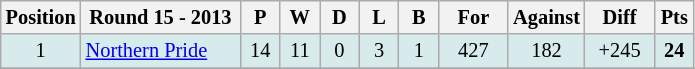<table class="wikitable" style="text-align:center; font-size:85%;">
<tr>
<th width=40 abbr="Position">Position</th>
<th width=100>Round 15 - 2013</th>
<th width=20 abbr="Played">P</th>
<th width=20 abbr="Won">W</th>
<th width=20 abbr="Drawn">D</th>
<th width=20 abbr="Lost">L</th>
<th width=20 abbr="Bye">B</th>
<th width=40 abbr="Points for">For</th>
<th width=40 abbr="Points against">Against</th>
<th width=40 abbr="Points difference">Diff</th>
<th width=20 abbr="Points">Pts</th>
</tr>
<tr style="background: #d7ebed;">
<td>1</td>
<td style="text-align:left;"> <a href='#'>Northern Pride</a></td>
<td>14</td>
<td>11</td>
<td>0</td>
<td>3</td>
<td>1</td>
<td>427</td>
<td>182</td>
<td>+245</td>
<td><strong>24</strong></td>
</tr>
<tr>
</tr>
</table>
